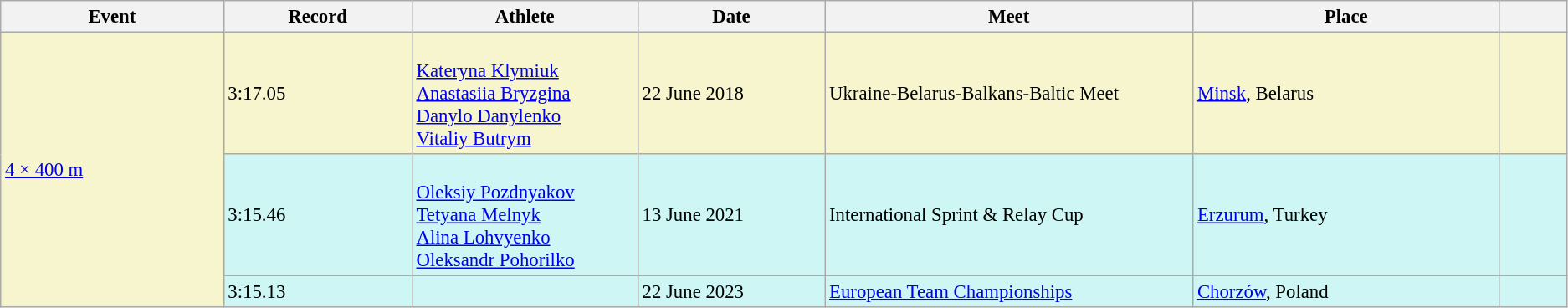<table class="wikitable" style="font-size:95%">
<tr>
<th width=180>Event</th>
<th width=150>Record</th>
<th width=180>Athlete</th>
<th width=150>Date</th>
<th width=300>Meet</th>
<th width=250>Place</th>
<th width=50></th>
</tr>
<tr style="background:#f6F5CE;">
<td rowspan=3><a href='#'>4 × 400 m</a></td>
<td>3:17.05</td>
<td><br><a href='#'>Kateryna Klymiuk</a><br><a href='#'>Anastasiia Bryzgina</a><br><a href='#'>Danylo Danylenko</a><br><a href='#'>Vitaliy Butrym</a></td>
<td>22 June 2018</td>
<td>Ukraine-Belarus-Balkans-Baltic Meet</td>
<td><a href='#'>Minsk</a>, Belarus</td>
<td align=center></td>
</tr>
<tr bgcolor="#CEF6F5">
<td>3:15.46</td>
<td><br><a href='#'>Oleksiy Pozdnyakov</a><br><a href='#'>Tetyana Melnyk</a><br><a href='#'>Alina Lohvyenko</a><br><a href='#'>Oleksandr Pohorilko</a></td>
<td>13 June 2021</td>
<td>International Sprint & Relay Cup</td>
<td><a href='#'>Erzurum</a>, Turkey</td>
<td></td>
</tr>
<tr bgcolor="#CEF6F5">
<td>3:15.13</td>
<td></td>
<td>22 June 2023</td>
<td><a href='#'>European Team Championships</a></td>
<td><a href='#'>Chorzów</a>, Poland</td>
<td></td>
</tr>
</table>
